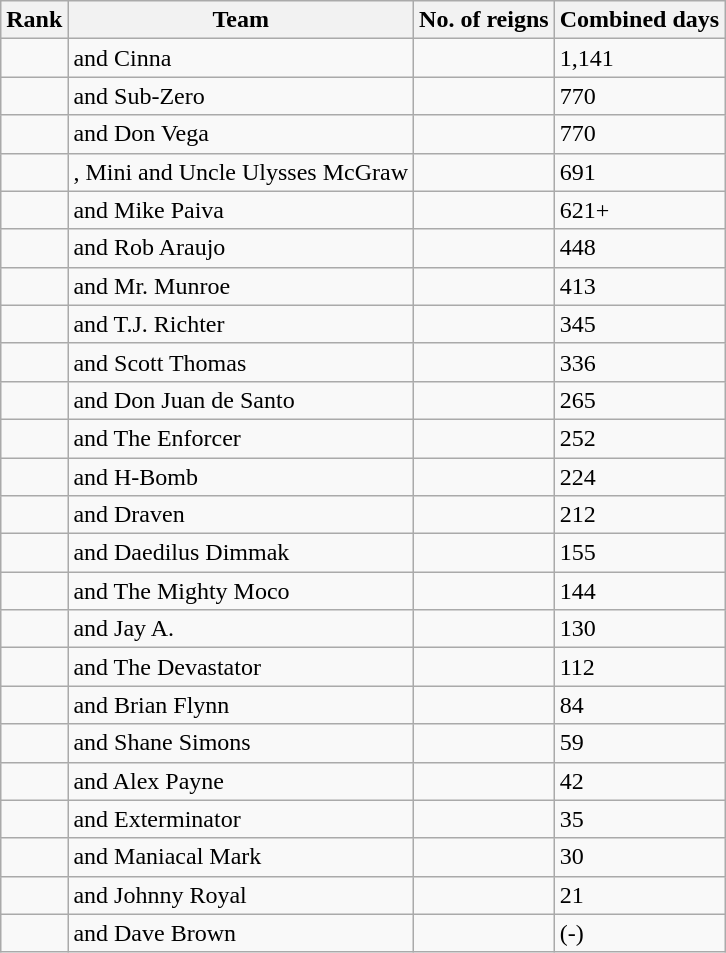<table class="wikitable sortable">
<tr>
<th>Rank</th>
<th>Team</th>
<th>No. of reigns</th>
<th>Combined days</th>
</tr>
<tr>
<td></td>
<td> and Cinna<br></td>
<td></td>
<td>1,141</td>
</tr>
<tr>
<td></td>
<td> and Sub-Zero<br></td>
<td></td>
<td>770</td>
</tr>
<tr>
<td></td>
<td> and Don Vega</td>
<td></td>
<td>770</td>
</tr>
<tr>
<td></td>
<td>, Mini and Uncle Ulysses McGraw<br></td>
<td></td>
<td>691</td>
</tr>
<tr>
<td></td>
<td> and Mike Paiva<br></td>
<td></td>
<td>621+</td>
</tr>
<tr>
<td></td>
<td> and Rob Araujo</td>
<td></td>
<td>448</td>
</tr>
<tr>
<td></td>
<td> and Mr. Munroe</td>
<td></td>
<td>413</td>
</tr>
<tr>
<td></td>
<td> and T.J. Richter</td>
<td></td>
<td>345</td>
</tr>
<tr>
<td></td>
<td> and Scott Thomas<br></td>
<td></td>
<td>336</td>
</tr>
<tr>
<td></td>
<td> and Don Juan de Santo</td>
<td></td>
<td>265 </td>
</tr>
<tr>
<td></td>
<td> and The Enforcer<br></td>
<td></td>
<td>252</td>
</tr>
<tr>
<td></td>
<td> and H-Bomb<br></td>
<td></td>
<td>224</td>
</tr>
<tr>
<td></td>
<td> and Draven <br></td>
<td></td>
<td>212 </td>
</tr>
<tr>
<td></td>
<td> and Daedilus Dimmak<br></td>
<td></td>
<td>155</td>
</tr>
<tr>
<td></td>
<td> and The Mighty Moco</td>
<td></td>
<td>144</td>
</tr>
<tr>
<td></td>
<td> and Jay A.<br></td>
<td></td>
<td>130</td>
</tr>
<tr>
<td></td>
<td> and The Devastator<br></td>
<td></td>
<td>112</td>
</tr>
<tr>
<td></td>
<td> and Brian Flynn<br></td>
<td></td>
<td>84</td>
</tr>
<tr>
<td></td>
<td> and Shane Simons<br></td>
<td></td>
<td>59 </td>
</tr>
<tr>
<td></td>
<td> and Alex Payne<br></td>
<td></td>
<td>42</td>
</tr>
<tr>
<td></td>
<td> and Exterminator</td>
<td></td>
<td>35</td>
</tr>
<tr>
<td></td>
<td> and Maniacal Mark<br></td>
<td></td>
<td>30</td>
</tr>
<tr>
<td></td>
<td> and Johnny Royal<br></td>
<td></td>
<td>21</td>
</tr>
<tr>
<td></td>
<td> and Dave Brown<br></td>
<td></td>
<td>(-)</td>
</tr>
</table>
